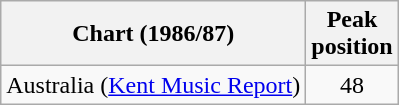<table class="wikitable">
<tr>
<th>Chart (1986/87)</th>
<th>Peak<br>position</th>
</tr>
<tr>
<td>Australia (<a href='#'>Kent Music Report</a>)</td>
<td style="text-align:center;">48</td>
</tr>
</table>
